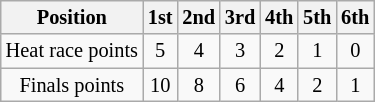<table class="wikitable" style="font-size:85%; text-align:center;">
<tr>
<th>Position</th>
<th>1st</th>
<th>2nd</th>
<th>3rd</th>
<th>4th</th>
<th>5th</th>
<th>6th</th>
</tr>
<tr>
<td>Heat race points</td>
<td>5</td>
<td>4</td>
<td>3</td>
<td>2</td>
<td>1</td>
<td>0</td>
</tr>
<tr>
<td>Finals points</td>
<td>10</td>
<td>8</td>
<td>6</td>
<td>4</td>
<td>2</td>
<td>1</td>
</tr>
</table>
